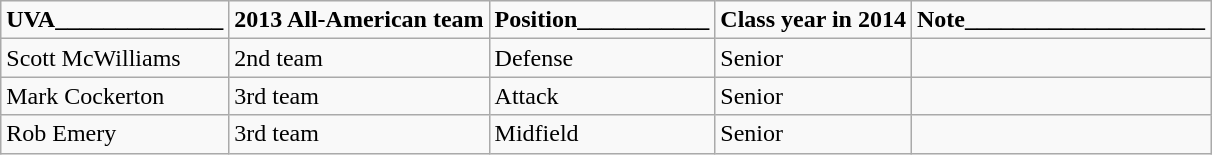<table class="wikitable">
<tr style="text-align:left;">
<td><strong>UVA______________</strong></td>
<td><strong>2013 All-American team</strong></td>
<td><strong>Position___________</strong></td>
<td><strong>Class year in 2014</strong></td>
<td><strong>Note____________________</strong></td>
</tr>
<tr style="text-align:left;">
<td>Scott McWilliams</td>
<td>2nd team</td>
<td>Defense</td>
<td>Senior</td>
<td></td>
</tr>
<tr style="text-align:left;">
<td>Mark Cockerton</td>
<td>3rd team</td>
<td>Attack</td>
<td>Senior</td>
<td></td>
</tr>
<tr style="text-align:left;">
<td>Rob Emery</td>
<td>3rd team</td>
<td>Midfield</td>
<td>Senior</td>
<td></td>
</tr>
</table>
